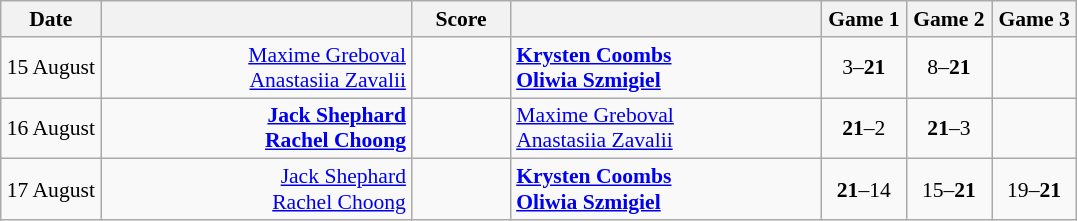<table class="wikitable" style="text-align: center; font-size:90% ">
<tr>
<th width="60">Date</th>
<th align="right" width="200"></th>
<th width="60">Score</th>
<th align="left" width="200"></th>
<th width="50">Game 1</th>
<th width="50">Game 2</th>
<th width="50">Game 3</th>
</tr>
<tr>
<td>15 August</td>
<td align="right"><a href='#'>Maxime Greboval</a> <br><a href='#'>Anastasiia Zavalii</a> </td>
<td align="center"></td>
<td align="left"><strong> <a href='#'>Krysten Coombs</a><br> <a href='#'>Oliwia Szmigiel</a></strong></td>
<td>3–<strong>21</strong></td>
<td>8–<strong>21</strong></td>
<td></td>
</tr>
<tr>
<td>16 August</td>
<td align="right"><strong><a href='#'>Jack Shephard</a> <br><a href='#'>Rachel Choong</a> </strong></td>
<td align="center"></td>
<td align="left"> <a href='#'>Maxime Greboval</a><br> <a href='#'>Anastasiia Zavalii</a></td>
<td><strong>21</strong>–2</td>
<td><strong>21</strong>–3</td>
<td></td>
</tr>
<tr>
<td>17 August</td>
<td align="right"><a href='#'>Jack Shephard</a> <br><a href='#'>Rachel Choong</a> </td>
<td align="center"></td>
<td align="left"><strong> <a href='#'>Krysten Coombs</a><br> <a href='#'>Oliwia Szmigiel</a></strong></td>
<td><strong>21</strong>–14</td>
<td>15–<strong>21</strong></td>
<td>19–<strong>21</strong></td>
</tr>
</table>
